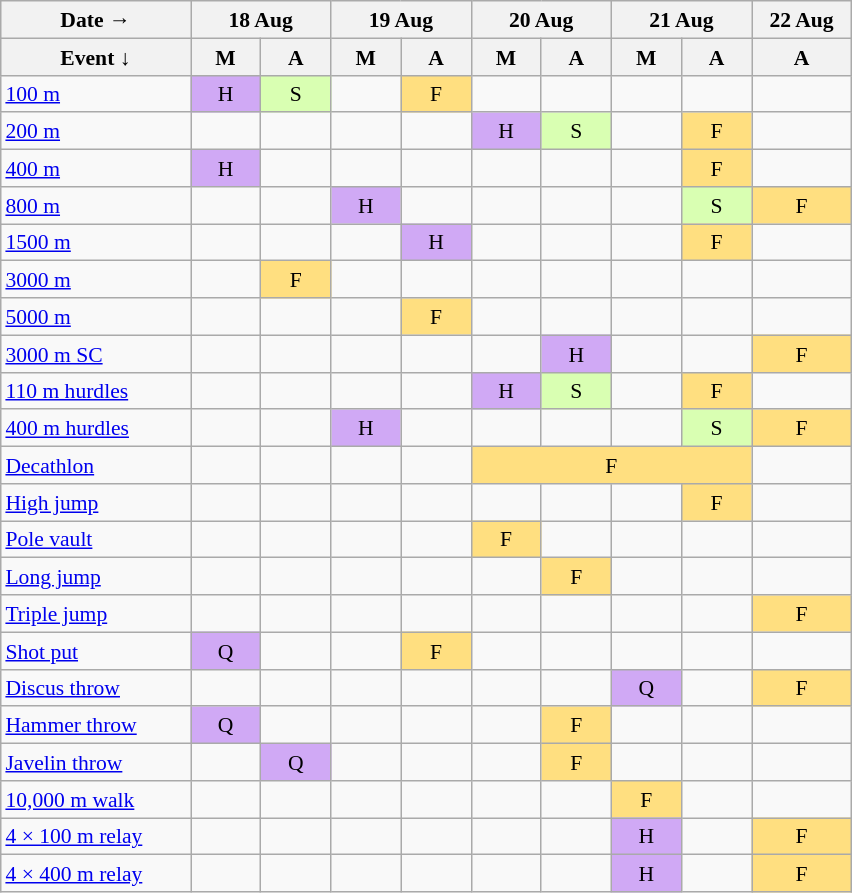<table class="wikitable" style="text-align:center; margin:0.5em auto; font-size:90%; line-height:1.25em;">
<tr>
<th>Date →</th>
<th colspan=2>18 Aug</th>
<th colspan=2>19 Aug</th>
<th colspan=2>20 Aug</th>
<th colspan=2>21 Aug</th>
<th>22 Aug</th>
</tr>
<tr>
<th width="120px">Event ↓</th>
<th width="40px">M</th>
<th width="40px">A</th>
<th width="40px">M</th>
<th width="40px">A</th>
<th width="40px">M</th>
<th width="40px">A</th>
<th width="40px">M</th>
<th width="40px">A</th>
<th width="60px">A</th>
</tr>
<tr>
<td align="left"><a href='#'>100 m</a></td>
<td bgcolor="#D0A9F5">H</td>
<td bgcolor="#D9FFB2">S</td>
<td></td>
<td bgcolor="#FFDF80">F</td>
<td></td>
<td></td>
<td></td>
<td></td>
<td></td>
</tr>
<tr>
<td align="left"><a href='#'>200 m</a></td>
<td></td>
<td></td>
<td></td>
<td></td>
<td bgcolor="#D0A9F5">H</td>
<td bgcolor="#D9FFB2">S</td>
<td></td>
<td bgcolor="#FFDF80">F</td>
<td></td>
</tr>
<tr>
<td align="left"><a href='#'>400 m</a></td>
<td bgcolor="#D0A9F5">H</td>
<td></td>
<td></td>
<td></td>
<td></td>
<td></td>
<td></td>
<td bgcolor="#FFDF80">F</td>
<td></td>
</tr>
<tr>
<td align="left"><a href='#'>800 m</a></td>
<td></td>
<td></td>
<td bgcolor="#D0A9F5">H</td>
<td></td>
<td></td>
<td></td>
<td></td>
<td bgcolor="#D9FFB2">S</td>
<td bgcolor="#FFDF80">F</td>
</tr>
<tr>
<td align="left"><a href='#'>1500 m</a></td>
<td></td>
<td></td>
<td></td>
<td bgcolor="#D0A9F5">H</td>
<td></td>
<td></td>
<td></td>
<td bgcolor="#FFDF80">F</td>
<td></td>
</tr>
<tr>
<td align="left"><a href='#'>3000 m</a></td>
<td></td>
<td bgcolor="#FFDF80">F</td>
<td></td>
<td></td>
<td></td>
<td></td>
<td></td>
<td></td>
<td></td>
</tr>
<tr>
<td align="left"><a href='#'>5000 m</a></td>
<td></td>
<td></td>
<td></td>
<td bgcolor="#FFDF80">F</td>
<td></td>
<td></td>
<td></td>
<td></td>
<td></td>
</tr>
<tr>
<td align="left"><a href='#'>3000 m SC</a></td>
<td></td>
<td></td>
<td></td>
<td></td>
<td></td>
<td bgcolor="#D0A9F5">H</td>
<td></td>
<td></td>
<td bgcolor="#FFDF80">F</td>
</tr>
<tr>
<td align="left"><a href='#'>110 m hurdles</a></td>
<td></td>
<td></td>
<td></td>
<td></td>
<td bgcolor="#D0A9F5">H</td>
<td bgcolor="#D9FFB2">S</td>
<td></td>
<td bgcolor="#FFDF80">F</td>
<td></td>
</tr>
<tr>
<td align="left"><a href='#'>400 m hurdles</a></td>
<td></td>
<td></td>
<td bgcolor="#D0A9F5">H</td>
<td></td>
<td></td>
<td></td>
<td></td>
<td bgcolor="#D9FFB2">S</td>
<td bgcolor="#FFDF80">F</td>
</tr>
<tr>
<td align="left"><a href='#'>Decathlon</a></td>
<td></td>
<td></td>
<td></td>
<td></td>
<td bgcolor="#FFDF80" colspan=4>F</td>
<td></td>
</tr>
<tr>
<td align="left"><a href='#'>High jump</a></td>
<td></td>
<td></td>
<td></td>
<td></td>
<td></td>
<td></td>
<td></td>
<td bgcolor="#FFDF80">F</td>
<td></td>
</tr>
<tr>
<td align="left"><a href='#'>Pole vault</a></td>
<td></td>
<td></td>
<td></td>
<td></td>
<td bgcolor="#FFDF80">F</td>
<td></td>
<td></td>
<td></td>
<td></td>
</tr>
<tr>
<td align="left"><a href='#'>Long jump</a></td>
<td></td>
<td></td>
<td></td>
<td></td>
<td></td>
<td bgcolor="#FFDF80">F</td>
<td></td>
<td></td>
<td></td>
</tr>
<tr>
<td align="left"><a href='#'>Triple jump</a></td>
<td></td>
<td></td>
<td></td>
<td></td>
<td></td>
<td></td>
<td></td>
<td></td>
<td bgcolor="#FFDF80">F</td>
</tr>
<tr>
<td align="left"><a href='#'>Shot put</a></td>
<td bgcolor="#D0A9F5">Q</td>
<td></td>
<td></td>
<td bgcolor="#FFDF80">F</td>
<td></td>
<td></td>
<td></td>
<td></td>
<td></td>
</tr>
<tr>
<td align="left"><a href='#'>Discus throw</a></td>
<td></td>
<td></td>
<td></td>
<td></td>
<td></td>
<td></td>
<td bgcolor="#D0A9F5">Q</td>
<td></td>
<td bgcolor="#FFDF80">F</td>
</tr>
<tr>
<td align="left"><a href='#'>Hammer throw</a></td>
<td bgcolor="#D0A9F5">Q</td>
<td></td>
<td></td>
<td></td>
<td></td>
<td bgcolor="#FFDF80">F</td>
<td></td>
<td></td>
<td></td>
</tr>
<tr>
<td align="left"><a href='#'>Javelin throw</a></td>
<td></td>
<td bgcolor="#D0A9F5">Q</td>
<td></td>
<td></td>
<td></td>
<td bgcolor="#FFDF80">F</td>
<td></td>
<td></td>
<td></td>
</tr>
<tr>
<td align="left"><a href='#'>10,000 m walk</a></td>
<td></td>
<td></td>
<td></td>
<td></td>
<td></td>
<td></td>
<td bgcolor="#FFDF80">F</td>
<td></td>
<td></td>
</tr>
<tr>
<td align="left"><a href='#'>4 × 100 m relay</a></td>
<td></td>
<td></td>
<td></td>
<td></td>
<td></td>
<td></td>
<td bgcolor="#D0A9F5">H</td>
<td></td>
<td bgcolor="#FFDF80">F</td>
</tr>
<tr>
<td align="left"><a href='#'>4 × 400 m relay</a></td>
<td></td>
<td></td>
<td></td>
<td></td>
<td></td>
<td></td>
<td bgcolor="#D0A9F5">H</td>
<td></td>
<td bgcolor="#FFDF80">F</td>
</tr>
</table>
